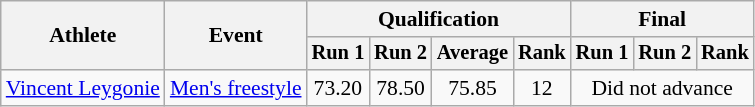<table class=wikitable style="font-size:90%">
<tr>
<th rowspan="2">Athlete</th>
<th rowspan="2">Event</th>
<th colspan="4">Qualification</th>
<th colspan="3">Final</th>
</tr>
<tr style="font-size:95%">
<th>Run 1</th>
<th>Run 2</th>
<th>Average</th>
<th>Rank</th>
<th>Run 1</th>
<th>Run 2</th>
<th>Rank</th>
</tr>
<tr align=center>
<td align=left><a href='#'>Vincent Leygonie</a></td>
<td align=left><a href='#'>Men's freestyle</a></td>
<td>73.20</td>
<td>78.50</td>
<td>75.85</td>
<td>12</td>
<td colspan=3>Did not advance</td>
</tr>
</table>
